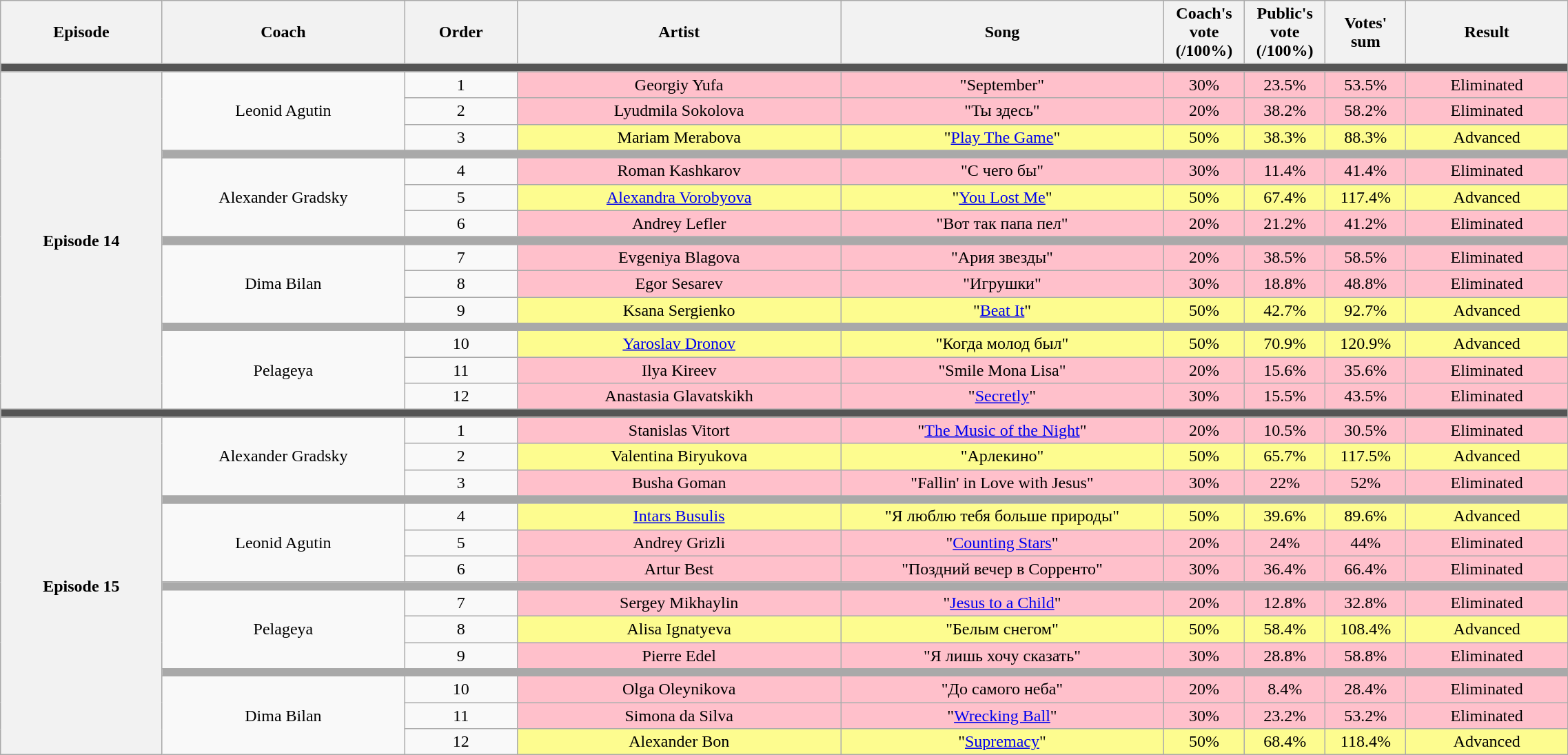<table class="wikitable" style="text-align:center; width:120%;">
<tr>
<th style="width:10%;">Episode</th>
<th style="width:15%;">Coach</th>
<th style="width:7%;">Order</th>
<th style="width:20%;">Artist</th>
<th style="width:20%;">Song</th>
<th style="width:5%;">Coach's vote (/100%)</th>
<th style="width:5%;">Public's vote (/100%)</th>
<th style="width:5%;">Votes' sum</th>
<th style="width:10%;">Result</th>
</tr>
<tr>
<td colspan=9 style="background:#555;"></td>
</tr>
<tr>
<th rowspan=15>Episode 14 <br> </th>
<td rowspan=3>Leonid Agutin</td>
<td>1</td>
<td style="background:pink;">Georgiy Yufa</td>
<td style="background:pink;">"September"</td>
<td style="background:pink;">30%</td>
<td style="background:pink;">23.5%</td>
<td style="background:pink;">53.5%</td>
<td style="background:pink;">Eliminated</td>
</tr>
<tr>
<td>2</td>
<td style="background:pink;">Lyudmila Sokolova</td>
<td style="background:pink;">"Ты здесь"</td>
<td style="background:pink;">20%</td>
<td style="background:pink;">38.2%</td>
<td style="background:pink;">58.2%</td>
<td style="background:pink;">Eliminated</td>
</tr>
<tr>
<td>3</td>
<td style="background:#fdfc8f;">Mariam Merabova</td>
<td style="background:#fdfc8f;">"<a href='#'>Play The Game</a>"</td>
<td style="background:#fdfc8f;">50%</td>
<td style="background:#fdfc8f;">38.3%</td>
<td style="background:#fdfc8f;">88.3%</td>
<td style="background:#fdfc8f;">Advanced</td>
</tr>
<tr>
<td colspan="8" style="background:darkgray"></td>
</tr>
<tr>
<td rowspan=3>Alexander Gradsky</td>
<td>4</td>
<td style="background:pink;">Roman Kashkarov</td>
<td style="background:pink;">"С чего бы"</td>
<td style="background:pink;">30%</td>
<td style="background:pink;">11.4%</td>
<td style="background:pink;">41.4%</td>
<td style="background:pink;">Eliminated</td>
</tr>
<tr>
<td>5</td>
<td style="background:#fdfc8f;"><a href='#'>Alexandra Vorobyova</a></td>
<td style="background:#fdfc8f;">"<a href='#'>You Lost Me</a>"</td>
<td style="background:#fdfc8f;">50%</td>
<td style="background:#fdfc8f;">67.4%</td>
<td style="background:#fdfc8f;">117.4%</td>
<td style="background:#fdfc8f;">Advanced</td>
</tr>
<tr>
<td>6</td>
<td style="background:pink;">Andrey Lefler</td>
<td style="background:pink;">"Вот так папа пел"</td>
<td style="background:pink;">20%</td>
<td style="background:pink;">21.2%</td>
<td style="background:pink;">41.2%</td>
<td style="background:pink;">Eliminated</td>
</tr>
<tr>
<td colspan="8" style="background:darkgray"></td>
</tr>
<tr>
<td rowspan=3>Dima Bilan</td>
<td>7</td>
<td style="background:pink;">Evgeniya Blagova</td>
<td style="background:pink;">"Ария звезды"</td>
<td style="background:pink;">20%</td>
<td style="background:pink;">38.5%</td>
<td style="background:pink;">58.5%</td>
<td style="background:pink;">Eliminated</td>
</tr>
<tr>
<td>8</td>
<td style="background:pink;">Egor Sesarev</td>
<td style="background:pink;">"Игрушки"</td>
<td style="background:pink;">30%</td>
<td style="background:pink;">18.8%</td>
<td style="background:pink;">48.8%</td>
<td style="background:pink;">Eliminated</td>
</tr>
<tr>
<td>9</td>
<td style="background:#fdfc8f;">Ksana Sergienko</td>
<td style="background:#fdfc8f;">"<a href='#'>Beat It</a>"</td>
<td style="background:#fdfc8f;">50%</td>
<td style="background:#fdfc8f;">42.7%</td>
<td style="background:#fdfc8f;">92.7%</td>
<td style="background:#fdfc8f;">Advanced</td>
</tr>
<tr>
<td colspan="8" style="background:darkgray"></td>
</tr>
<tr>
<td rowspan=3>Pelageya</td>
<td>10</td>
<td style="background:#fdfc8f;"><a href='#'>Yaroslav Dronov</a></td>
<td style="background:#fdfc8f;">"Когда молод был"</td>
<td style="background:#fdfc8f;">50%</td>
<td style="background:#fdfc8f;">70.9%</td>
<td style="background:#fdfc8f;">120.9%</td>
<td style="background:#fdfc8f;">Advanced</td>
</tr>
<tr>
<td>11</td>
<td style="background:pink;">Ilya Kireev</td>
<td style="background:pink;">"Smile Mona Lisa"</td>
<td style="background:pink;">20%</td>
<td style="background:pink;">15.6%</td>
<td style="background:pink;">35.6%</td>
<td style="background:pink;">Eliminated</td>
</tr>
<tr>
<td>12</td>
<td style="background:pink;">Anastasia Glavatskikh</td>
<td style="background:pink;">"<a href='#'>Secretly</a>"</td>
<td style="background:pink;">30%</td>
<td style="background:pink;">15.5%</td>
<td style="background:pink;">43.5%</td>
<td style="background:pink;">Eliminated</td>
</tr>
<tr>
<td colspan=9 style="background:#555;"></td>
</tr>
<tr>
<th rowspan=15>Episode 15 <br> </th>
<td rowspan=3>Alexander Gradsky</td>
<td>1</td>
<td style="background:pink;">Stanislas Vitort</td>
<td style="background:pink;">"<a href='#'>The Music of the Night</a>"</td>
<td style="background:pink;">20%</td>
<td style="background:pink;">10.5%</td>
<td style="background:pink;">30.5%</td>
<td style="background:pink;">Eliminated</td>
</tr>
<tr>
<td>2</td>
<td style="background:#fdfc8f;">Valentina Biryukova</td>
<td style="background:#fdfc8f;">"Арлекино"</td>
<td style="background:#fdfc8f;">50%</td>
<td style="background:#fdfc8f;">65.7%</td>
<td style="background:#fdfc8f;">117.5%</td>
<td style="background:#fdfc8f;">Advanced</td>
</tr>
<tr>
<td>3</td>
<td style="background:pink;">Busha Goman</td>
<td style="background:pink;">"Fallin' in Love with Jesus"</td>
<td style="background:pink;">30%</td>
<td style="background:pink;">22%</td>
<td style="background:pink;">52%</td>
<td style="background:pink;">Eliminated</td>
</tr>
<tr>
<td colspan=8 style="background:darkgray"></td>
</tr>
<tr>
<td rowspan=3>Leonid Agutin</td>
<td>4</td>
<td style="background:#fdfc8f;"><a href='#'>Intars Busulis</a></td>
<td style="background:#fdfc8f;">"Я люблю тебя больше природы"</td>
<td style="background:#fdfc8f;">50%</td>
<td style="background:#fdfc8f;">39.6%</td>
<td style="background:#fdfc8f;">89.6%</td>
<td style="background:#fdfc8f;">Advanced</td>
</tr>
<tr>
<td>5</td>
<td style="background:pink;">Andrey Grizli</td>
<td style="background:pink;">"<a href='#'>Counting Stars</a>"</td>
<td style="background:pink;">20%</td>
<td style="background:pink;">24%</td>
<td style="background:pink;">44%</td>
<td style="background:pink;">Eliminated</td>
</tr>
<tr>
<td>6</td>
<td style="background:pink;">Artur Best</td>
<td style="background:pink;">"Поздний вечер в Сорренто"</td>
<td style="background:pink;">30%</td>
<td style="background:pink;">36.4%</td>
<td style="background:pink;">66.4%</td>
<td style="background:pink;">Eliminated</td>
</tr>
<tr>
<td colspan=8 style="background:darkgray"></td>
</tr>
<tr>
<td rowspan=3>Pelageya</td>
<td>7</td>
<td style="background:pink;">Sergey Mikhaylin</td>
<td style="background:pink;">"<a href='#'>Jesus to a Child</a>"</td>
<td style="background:pink;">20%</td>
<td style="background:pink;">12.8%</td>
<td style="background:pink;">32.8%</td>
<td style="background:pink;">Eliminated</td>
</tr>
<tr>
<td>8</td>
<td style="background:#fdfc8f;">Alisa Ignatyeva</td>
<td style="background:#fdfc8f;">"Белым снегом"</td>
<td style="background:#fdfc8f;">50%</td>
<td style="background:#fdfc8f;">58.4%</td>
<td style="background:#fdfc8f;">108.4%</td>
<td style="background:#fdfc8f;">Advanced</td>
</tr>
<tr>
<td>9</td>
<td style="background:pink;">Pierre Edel</td>
<td style="background:pink;">"Я лишь хочу сказать"</td>
<td style="background:pink;">30%</td>
<td style="background:pink;">28.8%</td>
<td style="background:pink;">58.8%</td>
<td style="background:pink;">Eliminated</td>
</tr>
<tr>
<td colspan=8 style="background:darkgray"></td>
</tr>
<tr>
<td rowspan=3>Dima Bilan</td>
<td>10</td>
<td style="background:pink;">Olga Oleynikova</td>
<td style="background:pink;">"До самого неба"</td>
<td style="background:pink;">20%</td>
<td style="background:pink;">8.4%</td>
<td style="background:pink;">28.4%</td>
<td style="background:pink;">Eliminated</td>
</tr>
<tr>
<td>11</td>
<td style="background:pink;">Simona da Silva</td>
<td style="background:pink;">"<a href='#'>Wrecking Ball</a>"</td>
<td style="background:pink;">30%</td>
<td style="background:pink;">23.2%</td>
<td style="background:pink;">53.2%</td>
<td style="background:pink;">Eliminated</td>
</tr>
<tr>
<td>12</td>
<td style="background:#fdfc8f;">Alexander Bon</td>
<td style="background:#fdfc8f;">"<a href='#'>Supremacy</a>"</td>
<td style="background:#fdfc8f;">50%</td>
<td style="background:#fdfc8f;">68.4%</td>
<td style="background:#fdfc8f;">118.4%</td>
<td style="background:#fdfc8f;">Advanced</td>
</tr>
</table>
